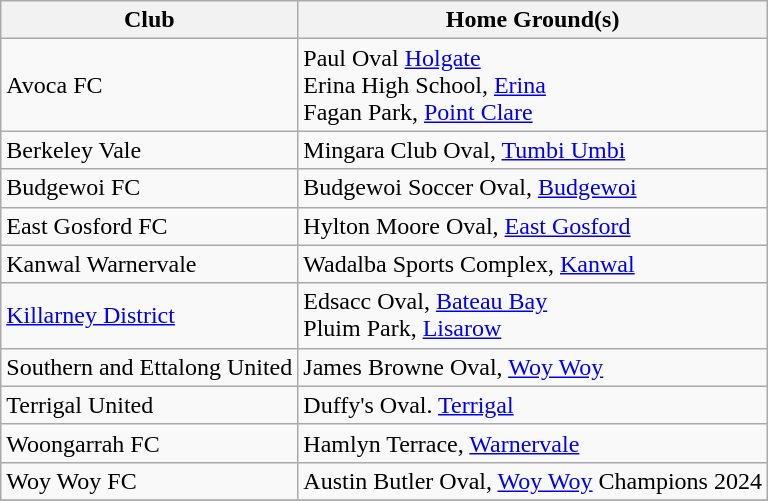<table class="wikitable">
<tr>
<th>Club</th>
<th>Home Ground(s)</th>
</tr>
<tr>
<td>Avoca FC</td>
<td>Paul Oval <a href='#'>Holgate</a> <br> Erina High School, <a href='#'>Erina</a><br> Fagan Park, <a href='#'>Point Clare</a></td>
</tr>
<tr>
<td>Berkeley Vale</td>
<td>Mingara Club Oval, <a href='#'>Tumbi Umbi</a></td>
</tr>
<tr>
<td>Budgewoi FC</td>
<td>Budgewoi Soccer Oval, <a href='#'>Budgewoi</a></td>
</tr>
<tr>
<td>East Gosford FC</td>
<td>Hylton Moore Oval, <a href='#'>East Gosford</a></td>
</tr>
<tr>
<td>Kanwal Warnervale</td>
<td>Wadalba Sports Complex, <a href='#'>Kanwal</a></td>
</tr>
<tr>
<td><a href='#'>Killarney District</a></td>
<td>Edsacc Oval, <a href='#'>Bateau Bay</a><br> Pluim Park, <a href='#'>Lisarow</a></td>
</tr>
<tr>
<td>Southern and Ettalong United</td>
<td>James Browne Oval, <a href='#'>Woy Woy</a></td>
</tr>
<tr>
<td>Terrigal United</td>
<td>Duffy's Oval. <a href='#'>Terrigal</a></td>
</tr>
<tr>
<td>Woongarrah FC</td>
<td>Hamlyn Terrace, <a href='#'>Warnervale</a></td>
</tr>
<tr>
<td>Woy Woy FC</td>
<td>Austin Butler Oval, <a href='#'>Woy Woy</a> Champions 2024</td>
</tr>
<tr>
</tr>
</table>
